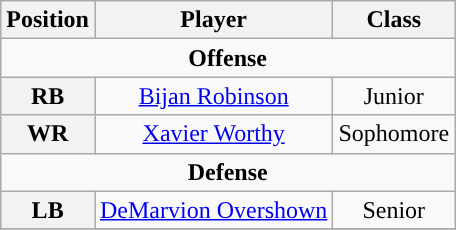<table class="wikitable">
<tr>
<th>Position</th>
<th>Player</th>
<th>Class</th>
</tr>
<tr>
<td colspan="4" style="text-align:center; "><strong>Offense</strong></td>
</tr>
<tr style="text-align:center;">
<th rowspan="1">RB</th>
<td><a href='#'>Bijan Robinson</a></td>
<td>Junior</td>
</tr>
<tr style="text-align:center;">
<th rowspan="1">WR</th>
<td><a href='#'>Xavier Worthy</a></td>
<td>Sophomore</td>
</tr>
<tr>
<td colspan="4" style="text-align:center; "><strong>Defense</strong></td>
</tr>
<tr style="text-align:center;">
<th rowspan="1">LB</th>
<td><a href='#'>DeMarvion Overshown</a></td>
<td>Senior</td>
</tr>
<tr>
</tr>
</table>
